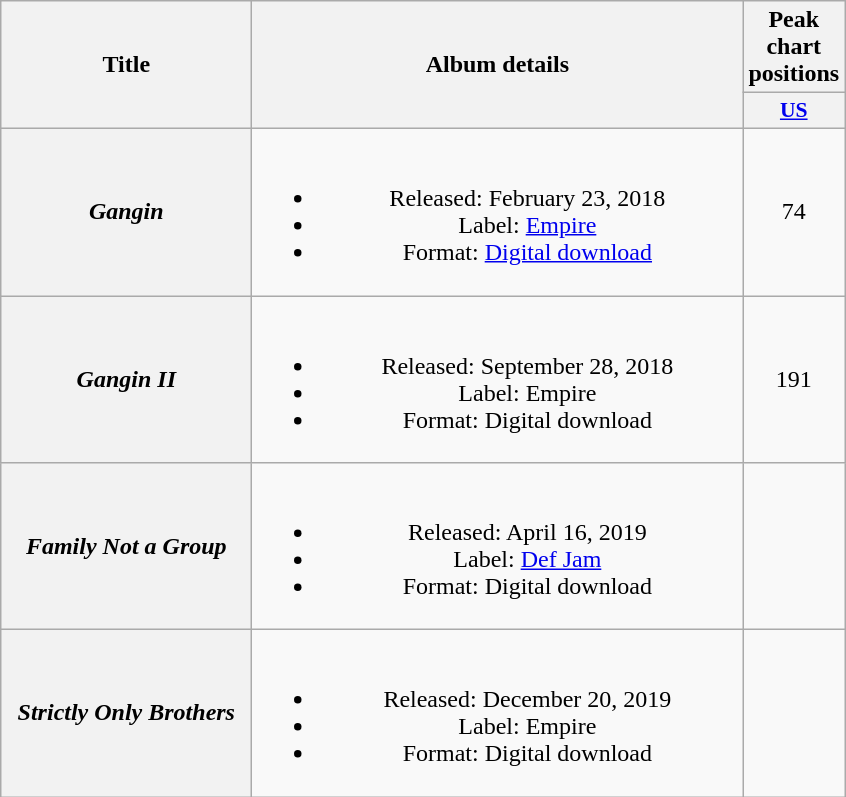<table class="wikitable plainrowheaders" style="text-align:center;">
<tr>
<th scope="col" rowspan="2" style="width:10em;">Title</th>
<th scope="col" rowspan="2" style="width:20em;">Album details</th>
<th scope="col">Peak chart positions</th>
</tr>
<tr>
<th scope="col" style="width:3em;font-size:90%;"><a href='#'>US</a><br></th>
</tr>
<tr>
<th scope="row"><em>Gangin</em></th>
<td><br><ul><li>Released: February 23, 2018</li><li>Label: <a href='#'>Empire</a></li><li>Format: <a href='#'>Digital download</a></li></ul></td>
<td>74</td>
</tr>
<tr>
<th scope="row"><em>Gangin II</em></th>
<td><br><ul><li>Released: September 28, 2018</li><li>Label: Empire</li><li>Format: Digital download</li></ul></td>
<td>191</td>
</tr>
<tr>
<th scope="row"><em>Family Not a Group</em> <br></th>
<td><br><ul><li>Released: April 16, 2019</li><li>Label: <a href='#'>Def Jam</a></li><li>Format: Digital download</li></ul></td>
<td></td>
</tr>
<tr>
<th scope="row"><em>Strictly Only Brothers</em></th>
<td><br><ul><li>Released: December 20, 2019</li><li>Label: Empire</li><li>Format: Digital download</li></ul></td>
<td></td>
</tr>
</table>
